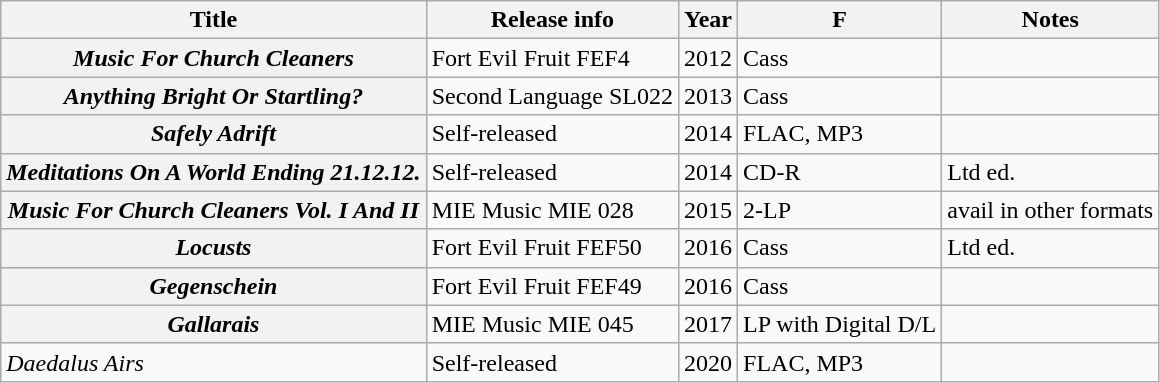<table class="wikitable plainrowheaders sortable">
<tr>
<th scope="col">Title</th>
<th scope="col">Release info</th>
<th scope="col">Year</th>
<th scope="col">F</th>
<th scope="col" class="unsortable">Notes</th>
</tr>
<tr>
<th scope="row"><em>Music For Church Cleaners</em></th>
<td>Fort Evil Fruit FEF4</td>
<td>2012</td>
<td>Cass</td>
<td></td>
</tr>
<tr>
<th scope="row"><em>Anything Bright Or Startling? </em></th>
<td>Second Language SL022</td>
<td>2013</td>
<td>Cass</td>
<td></td>
</tr>
<tr>
<th scope="row"><em>Safely Adrift </em></th>
<td>Self-released</td>
<td>2014</td>
<td>FLAC, MP3</td>
<td></td>
</tr>
<tr>
<th scope="row"><em>Meditations On A World Ending 21.12.12.</em></th>
<td>Self-released</td>
<td>2014</td>
<td>CD-R</td>
<td>Ltd ed.</td>
</tr>
<tr>
<th scope="row"><em>Music For Church Cleaners Vol. I And II</em></th>
<td>MIE Music  MIE 028</td>
<td>2015</td>
<td>2-LP</td>
<td>avail in other formats</td>
</tr>
<tr>
<th scope="row"><em>Locusts</em></th>
<td>Fort Evil Fruit FEF50</td>
<td>2016</td>
<td>Cass</td>
<td>Ltd ed.</td>
</tr>
<tr>
<th scope="row"><em>Gegenschein</em></th>
<td>Fort Evil Fruit FEF49</td>
<td>2016</td>
<td>Cass</td>
<td></td>
</tr>
<tr>
<th scope="row"><em>Gallarais</em></th>
<td>MIE Music  MIE 045</td>
<td>2017</td>
<td>LP with Digital D/L</td>
<td></td>
</tr>
<tr>
<td><em>Daedalus Airs</em></td>
<td>Self-released</td>
<td>2020</td>
<td>FLAC, MP3</td>
<td></td>
</tr>
</table>
